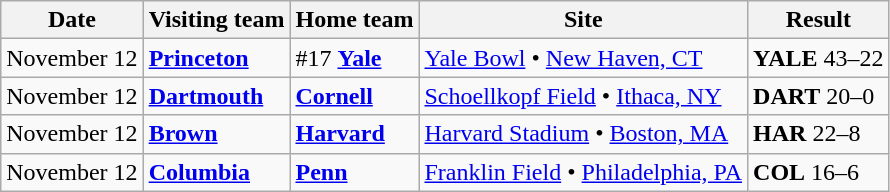<table class="wikitable">
<tr>
<th>Date</th>
<th>Visiting team</th>
<th>Home team</th>
<th>Site</th>
<th>Result</th>
</tr>
<tr>
<td>November 12</td>
<td><strong><a href='#'>Princeton</a></strong></td>
<td>#17 <strong><a href='#'>Yale</a></strong></td>
<td><a href='#'>Yale Bowl</a> • <a href='#'>New Haven, CT</a></td>
<td><strong>YALE</strong> 43–22</td>
</tr>
<tr>
<td>November 12</td>
<td><strong><a href='#'>Dartmouth</a></strong></td>
<td><strong><a href='#'>Cornell</a></strong></td>
<td><a href='#'>Schoellkopf Field</a> • <a href='#'>Ithaca, NY</a></td>
<td><strong>DART</strong> 20–0</td>
</tr>
<tr>
<td>November 12</td>
<td><strong><a href='#'>Brown</a></strong></td>
<td><strong><a href='#'>Harvard</a></strong></td>
<td><a href='#'>Harvard Stadium</a> • <a href='#'>Boston, MA</a></td>
<td><strong>HAR</strong> 22–8</td>
</tr>
<tr>
<td>November 12</td>
<td><strong><a href='#'>Columbia</a></strong></td>
<td><strong><a href='#'>Penn</a></strong></td>
<td><a href='#'>Franklin Field</a> • <a href='#'>Philadelphia, PA</a></td>
<td><strong>COL</strong> 16–6</td>
</tr>
</table>
